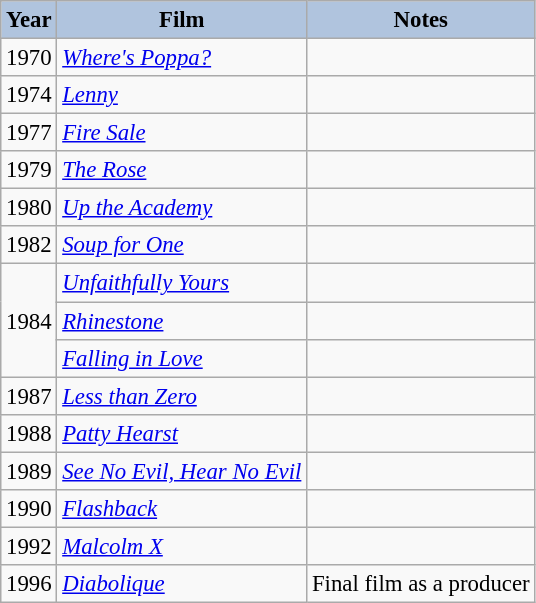<table class="wikitable" style="font-size:95%;">
<tr>
<th style="background:#B0C4DE;">Year</th>
<th style="background:#B0C4DE;">Film</th>
<th style="background:#B0C4DE;">Notes</th>
</tr>
<tr>
<td>1970</td>
<td><em><a href='#'>Where's Poppa?</a></em></td>
<td></td>
</tr>
<tr>
<td>1974</td>
<td><em><a href='#'>Lenny</a></em></td>
<td></td>
</tr>
<tr>
<td>1977</td>
<td><em><a href='#'>Fire Sale</a></em></td>
<td></td>
</tr>
<tr>
<td>1979</td>
<td><em><a href='#'>The Rose</a></em></td>
<td></td>
</tr>
<tr>
<td>1980</td>
<td><em><a href='#'>Up the Academy</a></em></td>
<td></td>
</tr>
<tr>
<td>1982</td>
<td><em><a href='#'>Soup for One</a></em></td>
<td></td>
</tr>
<tr>
<td rowspan=3>1984</td>
<td><em><a href='#'>Unfaithfully Yours</a></em></td>
<td></td>
</tr>
<tr>
<td><em><a href='#'>Rhinestone</a></em></td>
<td></td>
</tr>
<tr>
<td><em><a href='#'>Falling in Love</a></em></td>
<td></td>
</tr>
<tr>
<td>1987</td>
<td><em><a href='#'>Less than Zero</a></em></td>
<td></td>
</tr>
<tr>
<td>1988</td>
<td><em><a href='#'>Patty Hearst</a></em></td>
<td></td>
</tr>
<tr>
<td>1989</td>
<td><em><a href='#'>See No Evil, Hear No Evil</a></em></td>
<td></td>
</tr>
<tr>
<td>1990</td>
<td><em><a href='#'>Flashback</a></em></td>
<td></td>
</tr>
<tr>
<td>1992</td>
<td><em><a href='#'>Malcolm X</a></em></td>
<td></td>
</tr>
<tr>
<td>1996</td>
<td><em><a href='#'>Diabolique</a></em></td>
<td>Final film as a producer</td>
</tr>
</table>
